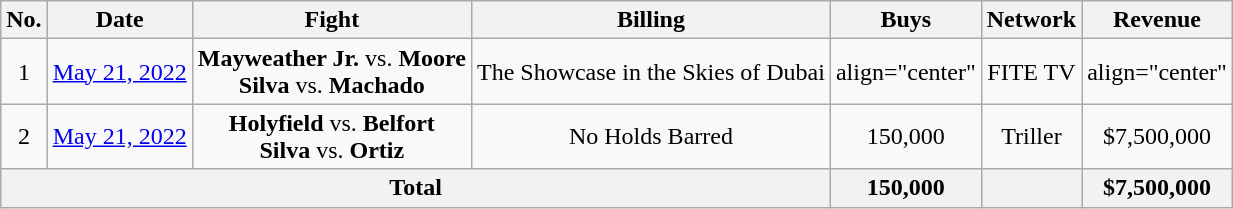<table class="wikitable sortable">
<tr>
<th>No.</th>
<th>Date</th>
<th>Fight</th>
<th>Billing</th>
<th>Buys</th>
<th>Network</th>
<th>Revenue</th>
</tr>
<tr>
<td align="center">1</td>
<td align="center"><a href='#'>May 21, 2022</a></td>
<td align="center"><strong>Mayweather Jr.</strong> vs. <strong>Moore</strong> <br> <strong>Silva</strong> vs. <strong>Machado</strong></td>
<td align="center">The Showcase in the Skies of Dubai</td>
<td>align="center" </td>
<td align="center">FITE TV</td>
<td>align="center"  </td>
</tr>
<tr>
<td align="center">2</td>
<td align="center"><a href='#'>May 21, 2022</a></td>
<td align="center"><strong>Holyfield</strong> vs. <strong>Belfort</strong> <br> <strong>Silva</strong> vs. <strong>Ortiz</strong></td>
<td align="center">No Holds Barred</td>
<td align="center">150,000</td>
<td align="center">Triller</td>
<td align="center">$7,500,000</td>
</tr>
<tr>
<th colspan="4">Total</th>
<th>150,000</th>
<th></th>
<th>$7,500,000</th>
</tr>
</table>
